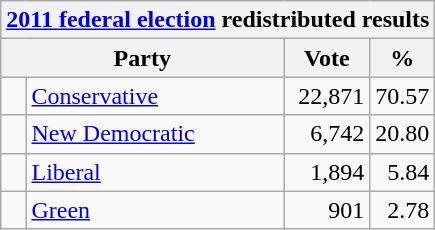<table class="wikitable">
<tr>
<th colspan="4"><a href='#'>2011 federal election</a> redistributed results</th>
</tr>
<tr>
<th bgcolor="#DDDDFF" width="130px" colspan="2">Party</th>
<th bgcolor="#DDDDFF" width="50px">Vote</th>
<th bgcolor="#DDDDFF" width="30px">%</th>
</tr>
<tr>
<td> </td>
<td><a href='#'>Conservative</a></td>
<td align=right>22,871</td>
<td align=right>70.57</td>
</tr>
<tr>
<td> </td>
<td><a href='#'>New Democratic</a></td>
<td align=right>6,742</td>
<td align=right>20.80</td>
</tr>
<tr>
<td> </td>
<td><a href='#'>Liberal</a></td>
<td align=right>1,894</td>
<td align=right>5.84</td>
</tr>
<tr>
<td> </td>
<td><a href='#'>Green</a></td>
<td align=right>901</td>
<td align=right>2.78</td>
</tr>
</table>
